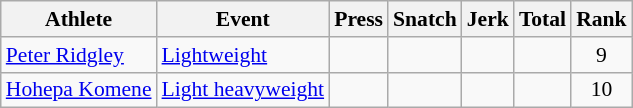<table class="wikitable" style="text-align:center; font-size:90%">
<tr>
<th>Athlete</th>
<th>Event</th>
<th>Press</th>
<th>Snatch</th>
<th>Jerk</th>
<th>Total</th>
<th>Rank</th>
</tr>
<tr>
<td style="text-align:left;"><a href='#'>Peter Ridgley</a></td>
<td style="text-align:left;"><a href='#'>Lightweight</a></td>
<td></td>
<td></td>
<td></td>
<td></td>
<td>9</td>
</tr>
<tr>
<td style="text-align:left;"><a href='#'>Hohepa Komene</a></td>
<td style="text-align:left;"><a href='#'>Light heavyweight</a></td>
<td></td>
<td></td>
<td></td>
<td></td>
<td>10</td>
</tr>
</table>
